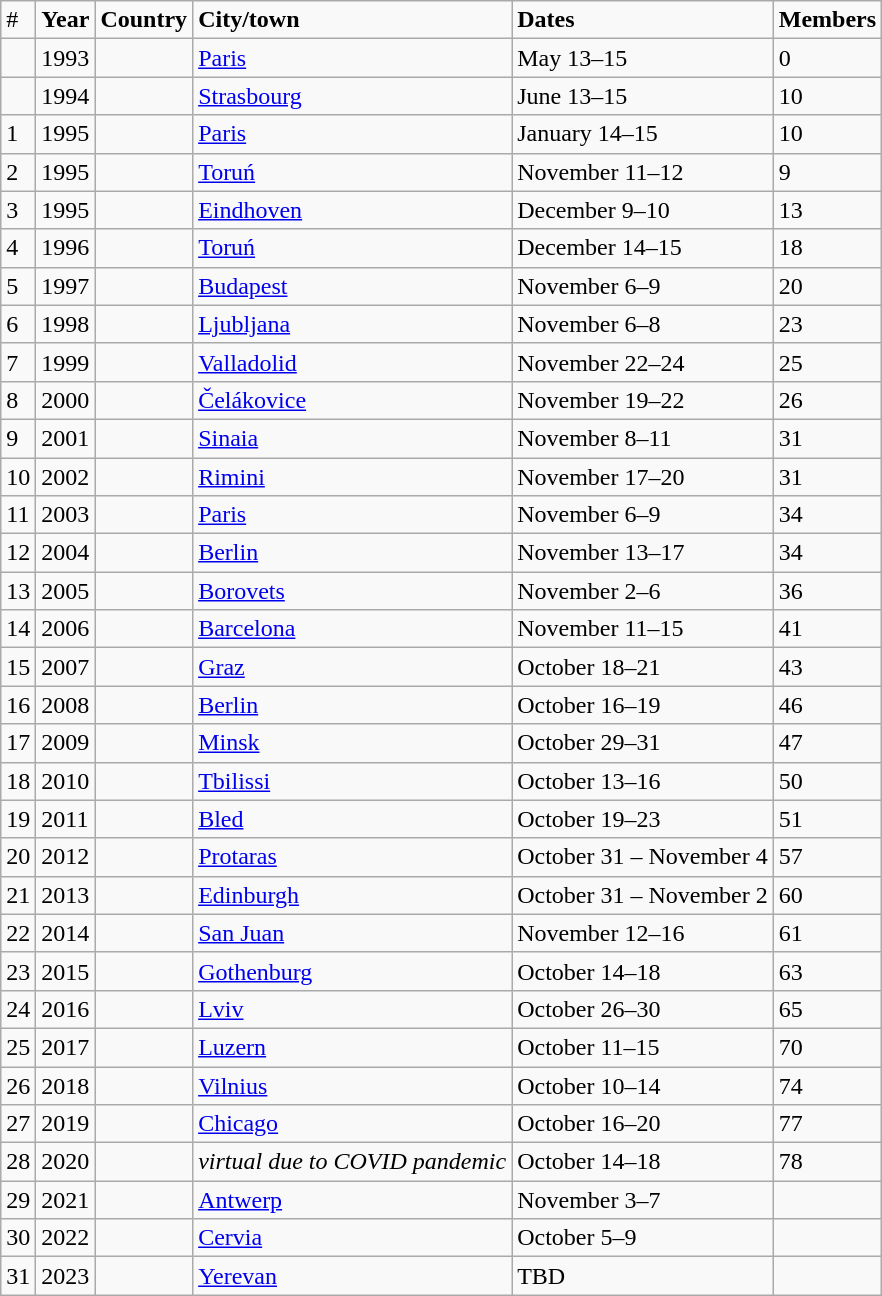<table class="wikitable">
<tr>
<td>#</td>
<td><strong>Year</strong></td>
<td><strong>Country</strong></td>
<td><strong>City/town</strong></td>
<td><strong>Dates</strong></td>
<td><strong>Members</strong></td>
</tr>
<tr>
<td></td>
<td>1993</td>
<td></td>
<td><a href='#'>Paris</a></td>
<td>May 13–15</td>
<td>0</td>
</tr>
<tr>
<td></td>
<td>1994</td>
<td></td>
<td><a href='#'>Strasbourg</a></td>
<td>June 13–15</td>
<td>10</td>
</tr>
<tr>
<td>1</td>
<td>1995</td>
<td></td>
<td><a href='#'>Paris</a></td>
<td>January 14–15</td>
<td>10</td>
</tr>
<tr>
<td>2</td>
<td>1995</td>
<td></td>
<td><a href='#'>Toruń</a></td>
<td>November 11–12</td>
<td>9</td>
</tr>
<tr>
<td>3</td>
<td>1995</td>
<td></td>
<td><a href='#'>Eindhoven</a></td>
<td>December 9–10</td>
<td>13</td>
</tr>
<tr>
<td>4</td>
<td>1996</td>
<td></td>
<td><a href='#'>Toruń</a></td>
<td>December 14–15</td>
<td>18</td>
</tr>
<tr>
<td>5</td>
<td>1997</td>
<td></td>
<td><a href='#'>Budapest</a></td>
<td>November 6–9</td>
<td>20</td>
</tr>
<tr>
<td>6</td>
<td>1998</td>
<td></td>
<td><a href='#'>Ljubljana</a></td>
<td>November 6–8</td>
<td>23</td>
</tr>
<tr>
<td>7</td>
<td>1999</td>
<td></td>
<td><a href='#'>Valladolid</a></td>
<td>November 22–24</td>
<td>25</td>
</tr>
<tr>
<td>8</td>
<td>2000</td>
<td></td>
<td><a href='#'>Čelákovice</a></td>
<td>November 19–22</td>
<td>26</td>
</tr>
<tr>
<td>9</td>
<td>2001</td>
<td></td>
<td><a href='#'>Sinaia</a></td>
<td>November 8–11</td>
<td>31</td>
</tr>
<tr>
<td>10</td>
<td>2002</td>
<td></td>
<td><a href='#'>Rimini</a></td>
<td>November 17–20</td>
<td>31</td>
</tr>
<tr>
<td>11</td>
<td>2003</td>
<td></td>
<td><a href='#'>Paris</a></td>
<td>November 6–9</td>
<td>34</td>
</tr>
<tr>
<td>12</td>
<td>2004</td>
<td></td>
<td><a href='#'>Berlin</a></td>
<td>November 13–17</td>
<td>34</td>
</tr>
<tr>
<td>13</td>
<td>2005</td>
<td></td>
<td><a href='#'>Borovets</a></td>
<td>November 2–6</td>
<td>36</td>
</tr>
<tr>
<td>14</td>
<td>2006</td>
<td></td>
<td><a href='#'>Barcelona</a></td>
<td>November 11–15</td>
<td>41</td>
</tr>
<tr>
<td>15</td>
<td>2007</td>
<td></td>
<td><a href='#'>Graz</a></td>
<td>October 18–21</td>
<td>43</td>
</tr>
<tr>
<td>16</td>
<td>2008</td>
<td></td>
<td><a href='#'>Berlin</a></td>
<td>October 16–19</td>
<td>46</td>
</tr>
<tr>
<td>17</td>
<td>2009</td>
<td></td>
<td><a href='#'>Minsk</a></td>
<td>October 29–31</td>
<td>47</td>
</tr>
<tr>
<td>18</td>
<td>2010</td>
<td></td>
<td><a href='#'>Tbilissi</a></td>
<td>October 13–16</td>
<td>50</td>
</tr>
<tr>
<td>19</td>
<td>2011</td>
<td></td>
<td><a href='#'>Bled</a></td>
<td>October 19–23</td>
<td>51</td>
</tr>
<tr>
<td>20</td>
<td>2012</td>
<td></td>
<td><a href='#'>Protaras</a></td>
<td>October 31 – November 4</td>
<td>57</td>
</tr>
<tr>
<td>21</td>
<td>2013</td>
<td></td>
<td><a href='#'>Edinburgh</a></td>
<td>October 31 – November 2</td>
<td>60</td>
</tr>
<tr>
<td>22</td>
<td>2014</td>
<td></td>
<td><a href='#'>San Juan</a></td>
<td>November 12–16</td>
<td>61</td>
</tr>
<tr>
<td>23</td>
<td>2015</td>
<td></td>
<td><a href='#'>Gothenburg</a></td>
<td>October 14–18</td>
<td>63</td>
</tr>
<tr>
<td>24</td>
<td>2016</td>
<td></td>
<td><a href='#'>Lviv</a></td>
<td>October 26–30</td>
<td>65</td>
</tr>
<tr>
<td>25</td>
<td>2017</td>
<td></td>
<td><a href='#'>Luzern</a></td>
<td>October 11–15</td>
<td>70</td>
</tr>
<tr>
<td>26</td>
<td>2018</td>
<td></td>
<td><a href='#'>Vilnius</a></td>
<td>October 10–14</td>
<td>74</td>
</tr>
<tr>
<td>27</td>
<td>2019</td>
<td></td>
<td><a href='#'>Chicago</a></td>
<td>October 16–20</td>
<td>77</td>
</tr>
<tr>
<td>28</td>
<td>2020</td>
<td></td>
<td><em>virtual due to COVID pandemic</em></td>
<td>October 14–18</td>
<td>78</td>
</tr>
<tr>
<td>29</td>
<td>2021</td>
<td></td>
<td><a href='#'>Antwerp</a></td>
<td>November 3–7</td>
<td></td>
</tr>
<tr>
<td>30</td>
<td>2022</td>
<td></td>
<td><a href='#'>Cervia</a></td>
<td>October 5–9</td>
<td></td>
</tr>
<tr>
<td>31</td>
<td>2023</td>
<td></td>
<td><a href='#'>Yerevan</a></td>
<td>TBD</td>
<td></td>
</tr>
</table>
